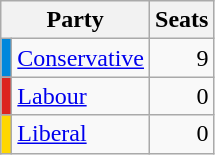<table class="wikitable">
<tr>
<th colspan=2>Party</th>
<th>Seats</th>
</tr>
<tr>
<th style="background-color: #0087DC"></th>
<td><a href='#'>Conservative</a></td>
<td align=right>9</td>
</tr>
<tr>
<th style="background-color: #DC241f"></th>
<td><a href='#'>Labour</a></td>
<td align=right>0</td>
</tr>
<tr>
<th style="background-color: #ffd700"></th>
<td><a href='#'>Liberal</a></td>
<td align=right>0</td>
</tr>
</table>
